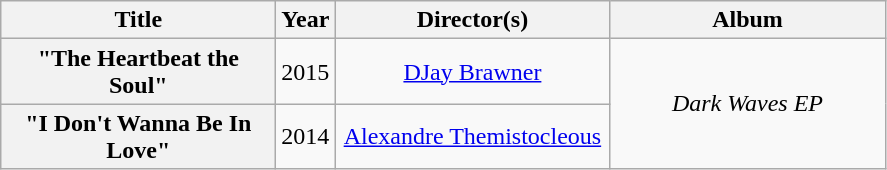<table class="wikitable plainrowheaders" style="text-align:center;">
<tr>
<th scope="col" style="width:11em;">Title</th>
<th scope="col">Year</th>
<th scope="col" style="width:11em;">Director(s)</th>
<th scope="col" style="width:11em;">Album</th>
</tr>
<tr>
<th scope="row">"The Heartbeat the Soul"</th>
<td>2015</td>
<td><a href='#'>DJay Brawner</a></td>
<td rowspan=3><em>Dark Waves EP</em></td>
</tr>
<tr>
<th scope="row">"I Don't Wanna Be In Love"</th>
<td>2014</td>
<td><a href='#'>Alexandre Themistocleous</a></td>
</tr>
</table>
